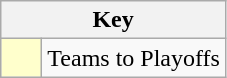<table class="wikitable" style="text-align: center;">
<tr>
<th colspan=2>Key</th>
</tr>
<tr>
<td style="background:#ffffcc; width:20px;"></td>
<td align=left>Teams to Playoffs</td>
</tr>
</table>
